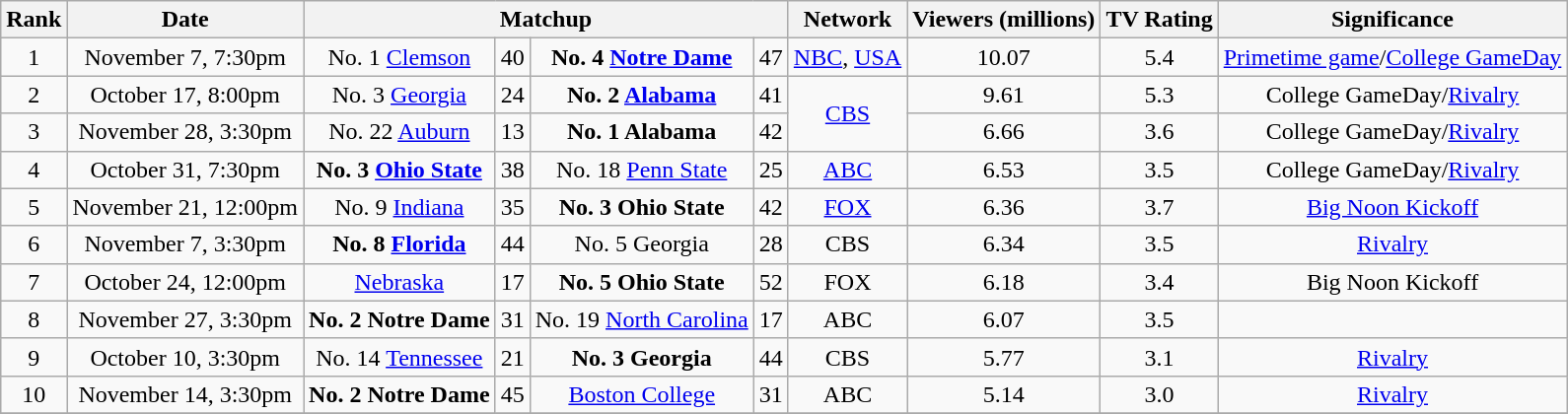<table class="wikitable" style="text-align:center">
<tr>
<th>Rank</th>
<th>Date</th>
<th colspan=4>Matchup</th>
<th>Network</th>
<th>Viewers (millions)</th>
<th>TV Rating</th>
<th>Significance</th>
</tr>
<tr>
<td>1</td>
<td>November 7, 7:30pm</td>
<td>No. 1 <a href='#'>Clemson</a></td>
<td>40</td>
<td><strong>No. 4 <a href='#'>Notre Dame</a></strong></td>
<td>47</td>
<td><a href='#'>NBC</a>, <a href='#'>USA</a></td>
<td>10.07</td>
<td>5.4</td>
<td><a href='#'>Primetime game</a>/<a href='#'>College GameDay</a></td>
</tr>
<tr>
<td>2</td>
<td>October 17, 8:00pm</td>
<td>No. 3 <a href='#'>Georgia</a></td>
<td>24</td>
<td><strong>No. 2 <a href='#'>Alabama</a></strong></td>
<td>41</td>
<td rowspan="2"><a href='#'>CBS</a></td>
<td>9.61</td>
<td>5.3</td>
<td>College GameDay/<a href='#'>Rivalry</a></td>
</tr>
<tr>
<td>3</td>
<td>November 28, 3:30pm</td>
<td>No. 22 <a href='#'>Auburn</a></td>
<td>13</td>
<td><strong>No. 1 Alabama</strong></td>
<td>42</td>
<td>6.66</td>
<td>3.6</td>
<td>College GameDay/<a href='#'>Rivalry</a></td>
</tr>
<tr>
<td>4</td>
<td>October 31, 7:30pm</td>
<td><strong>No. 3 <a href='#'>Ohio State</a></strong></td>
<td>38</td>
<td>No. 18 <a href='#'>Penn State</a></td>
<td>25</td>
<td><a href='#'>ABC</a></td>
<td>6.53</td>
<td>3.5</td>
<td>College GameDay/<a href='#'>Rivalry</a></td>
</tr>
<tr>
<td>5</td>
<td>November 21, 12:00pm</td>
<td>No. 9 <a href='#'>Indiana</a></td>
<td>35</td>
<td><strong>No. 3 Ohio State</strong></td>
<td>42</td>
<td><a href='#'>FOX</a></td>
<td>6.36</td>
<td>3.7</td>
<td><a href='#'>Big Noon Kickoff</a></td>
</tr>
<tr>
<td>6</td>
<td>November 7, 3:30pm</td>
<td><strong>No. 8 <a href='#'>Florida</a></strong></td>
<td>44</td>
<td>No. 5 Georgia</td>
<td>28</td>
<td>CBS</td>
<td>6.34</td>
<td>3.5</td>
<td><a href='#'>Rivalry</a></td>
</tr>
<tr>
<td>7</td>
<td>October 24, 12:00pm</td>
<td><a href='#'>Nebraska</a></td>
<td>17</td>
<td><strong>No. 5 Ohio State</strong></td>
<td>52</td>
<td>FOX</td>
<td>6.18</td>
<td>3.4</td>
<td>Big Noon Kickoff</td>
</tr>
<tr>
<td>8</td>
<td>November 27, 3:30pm</td>
<td><strong>No. 2 Notre Dame</strong></td>
<td>31</td>
<td>No. 19 <a href='#'>North Carolina</a></td>
<td>17</td>
<td>ABC</td>
<td>6.07</td>
<td>3.5</td>
<td></td>
</tr>
<tr>
<td>9</td>
<td>October 10, 3:30pm</td>
<td>No. 14 <a href='#'>Tennessee</a></td>
<td>21</td>
<td><strong>No. 3 Georgia</strong></td>
<td>44</td>
<td>CBS</td>
<td>5.77</td>
<td>3.1</td>
<td><a href='#'>Rivalry</a></td>
</tr>
<tr>
<td>10</td>
<td>November 14, 3:30pm</td>
<td><strong>No. 2 Notre Dame</strong></td>
<td>45</td>
<td><a href='#'>Boston College</a></td>
<td>31</td>
<td>ABC</td>
<td>5.14</td>
<td>3.0</td>
<td><a href='#'>Rivalry</a></td>
</tr>
<tr>
</tr>
</table>
